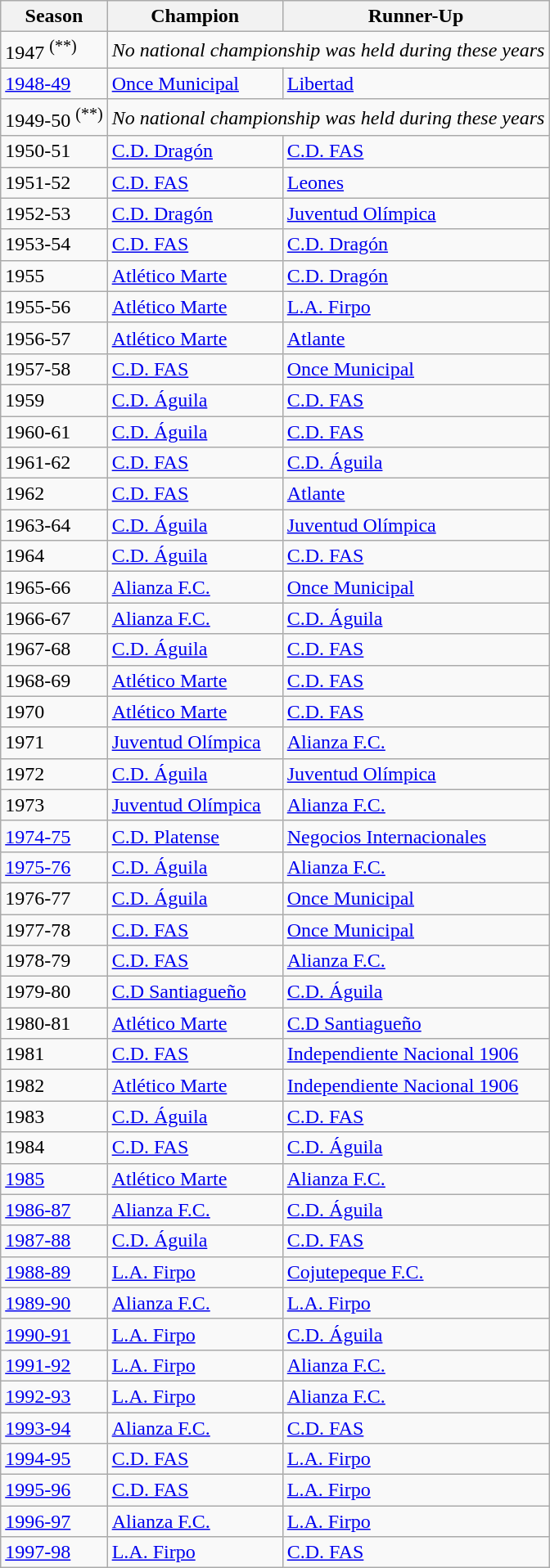<table class="wikitable">
<tr>
<th>Season</th>
<th>Champion</th>
<th>Runner-Up</th>
</tr>
<tr>
<td>1947 <sup>(**)</sup></td>
<td colspan=2><em>No national championship was held during these years</em></td>
</tr>
<tr>
<td><a href='#'>1948-49</a></td>
<td><a href='#'>Once Municipal</a></td>
<td><a href='#'>Libertad</a></td>
</tr>
<tr>
<td>1949-50 <sup>(**)</sup></td>
<td colspan=2><em>No national championship was held during these years</em></td>
</tr>
<tr>
<td>1950-51</td>
<td><a href='#'>C.D. Dragón</a></td>
<td><a href='#'>C.D. FAS</a></td>
</tr>
<tr>
<td>1951-52</td>
<td><a href='#'>C.D. FAS</a></td>
<td><a href='#'>Leones</a></td>
</tr>
<tr>
<td>1952-53</td>
<td><a href='#'>C.D. Dragón</a></td>
<td><a href='#'>Juventud Olímpica</a></td>
</tr>
<tr>
<td>1953-54</td>
<td><a href='#'>C.D. FAS</a></td>
<td><a href='#'>C.D. Dragón</a></td>
</tr>
<tr>
<td>1955</td>
<td><a href='#'>Atlético Marte</a></td>
<td><a href='#'>C.D. Dragón</a></td>
</tr>
<tr>
<td>1955-56</td>
<td><a href='#'>Atlético Marte</a></td>
<td><a href='#'>L.A. Firpo</a></td>
</tr>
<tr>
<td>1956-57</td>
<td><a href='#'>Atlético Marte</a></td>
<td><a href='#'>Atlante</a></td>
</tr>
<tr>
<td>1957-58</td>
<td><a href='#'>C.D. FAS</a></td>
<td><a href='#'>Once Municipal</a></td>
</tr>
<tr>
<td>1959</td>
<td><a href='#'>C.D. Águila</a></td>
<td><a href='#'>C.D. FAS</a></td>
</tr>
<tr>
<td>1960-61</td>
<td><a href='#'>C.D. Águila</a></td>
<td><a href='#'>C.D. FAS</a></td>
</tr>
<tr>
<td>1961-62</td>
<td><a href='#'>C.D. FAS</a></td>
<td><a href='#'>C.D. Águila</a></td>
</tr>
<tr>
<td>1962</td>
<td><a href='#'>C.D. FAS</a></td>
<td><a href='#'>Atlante</a></td>
</tr>
<tr>
<td>1963-64</td>
<td><a href='#'>C.D. Águila</a></td>
<td><a href='#'>Juventud Olímpica</a></td>
</tr>
<tr>
<td>1964</td>
<td><a href='#'>C.D. Águila</a></td>
<td><a href='#'>C.D. FAS</a></td>
</tr>
<tr>
<td>1965-66</td>
<td><a href='#'>Alianza F.C.</a></td>
<td><a href='#'>Once Municipal</a></td>
</tr>
<tr>
<td>1966-67</td>
<td><a href='#'>Alianza F.C.</a></td>
<td><a href='#'>C.D. Águila</a></td>
</tr>
<tr>
<td>1967-68</td>
<td><a href='#'>C.D. Águila</a></td>
<td><a href='#'>C.D. FAS</a></td>
</tr>
<tr>
<td>1968-69</td>
<td><a href='#'>Atlético Marte</a></td>
<td><a href='#'>C.D. FAS</a></td>
</tr>
<tr>
<td>1970</td>
<td><a href='#'>Atlético Marte</a></td>
<td><a href='#'>C.D. FAS</a></td>
</tr>
<tr>
<td>1971</td>
<td><a href='#'>Juventud Olímpica</a></td>
<td><a href='#'>Alianza F.C.</a></td>
</tr>
<tr>
<td>1972</td>
<td><a href='#'>C.D. Águila</a></td>
<td><a href='#'>Juventud Olímpica</a></td>
</tr>
<tr>
<td>1973</td>
<td><a href='#'>Juventud Olímpica</a></td>
<td><a href='#'>Alianza F.C.</a></td>
</tr>
<tr>
<td><a href='#'>1974-75</a></td>
<td><a href='#'>C.D. Platense</a></td>
<td><a href='#'>Negocios Internacionales</a></td>
</tr>
<tr>
<td><a href='#'>1975-76</a></td>
<td><a href='#'>C.D. Águila</a></td>
<td><a href='#'>Alianza F.C.</a></td>
</tr>
<tr>
<td>1976-77</td>
<td><a href='#'>C.D. Águila</a></td>
<td><a href='#'>Once Municipal</a></td>
</tr>
<tr>
<td>1977-78</td>
<td><a href='#'>C.D. FAS</a></td>
<td><a href='#'>Once Municipal</a></td>
</tr>
<tr>
<td>1978-79</td>
<td><a href='#'>C.D. FAS</a></td>
<td><a href='#'>Alianza F.C.</a></td>
</tr>
<tr>
<td>1979-80</td>
<td><a href='#'>C.D Santiagueño</a></td>
<td><a href='#'>C.D. Águila</a></td>
</tr>
<tr>
<td>1980-81</td>
<td><a href='#'>Atlético Marte</a></td>
<td><a href='#'>C.D Santiagueño</a></td>
</tr>
<tr>
<td>1981</td>
<td><a href='#'>C.D. FAS</a></td>
<td><a href='#'>Independiente Nacional 1906</a></td>
</tr>
<tr>
<td>1982</td>
<td><a href='#'>Atlético Marte</a></td>
<td><a href='#'>Independiente Nacional 1906</a></td>
</tr>
<tr>
<td>1983</td>
<td><a href='#'>C.D. Águila</a></td>
<td><a href='#'>C.D. FAS</a></td>
</tr>
<tr>
<td>1984</td>
<td><a href='#'>C.D. FAS</a></td>
<td><a href='#'>C.D. Águila</a></td>
</tr>
<tr>
<td><a href='#'>1985</a></td>
<td><a href='#'>Atlético Marte</a></td>
<td><a href='#'>Alianza F.C.</a></td>
</tr>
<tr>
<td><a href='#'>1986-87</a></td>
<td><a href='#'>Alianza F.C.</a></td>
<td><a href='#'>C.D. Águila</a></td>
</tr>
<tr>
<td><a href='#'>1987-88</a></td>
<td><a href='#'>C.D. Águila</a></td>
<td><a href='#'>C.D. FAS</a></td>
</tr>
<tr>
<td><a href='#'>1988-89</a></td>
<td><a href='#'>L.A. Firpo</a></td>
<td><a href='#'>Cojutepeque F.C.</a></td>
</tr>
<tr>
<td><a href='#'>1989-90</a></td>
<td><a href='#'>Alianza F.C.</a></td>
<td><a href='#'>L.A. Firpo</a></td>
</tr>
<tr>
<td><a href='#'>1990-91</a></td>
<td><a href='#'>L.A. Firpo</a></td>
<td><a href='#'>C.D. Águila</a></td>
</tr>
<tr>
<td><a href='#'>1991-92</a></td>
<td><a href='#'>L.A. Firpo</a></td>
<td><a href='#'>Alianza F.C.</a></td>
</tr>
<tr>
<td><a href='#'>1992-93</a></td>
<td><a href='#'>L.A. Firpo</a></td>
<td><a href='#'>Alianza F.C.</a></td>
</tr>
<tr>
<td><a href='#'>1993-94</a></td>
<td><a href='#'>Alianza F.C.</a></td>
<td><a href='#'>C.D. FAS</a></td>
</tr>
<tr>
<td><a href='#'>1994-95</a></td>
<td><a href='#'>C.D. FAS</a></td>
<td><a href='#'>L.A. Firpo</a></td>
</tr>
<tr>
<td><a href='#'>1995-96</a></td>
<td><a href='#'>C.D. FAS</a></td>
<td><a href='#'>L.A. Firpo</a></td>
</tr>
<tr>
<td><a href='#'>1996-97</a></td>
<td><a href='#'>Alianza F.C.</a></td>
<td><a href='#'>L.A. Firpo</a></td>
</tr>
<tr>
<td><a href='#'>1997-98</a></td>
<td><a href='#'>L.A. Firpo</a></td>
<td><a href='#'>C.D. FAS</a></td>
</tr>
</table>
